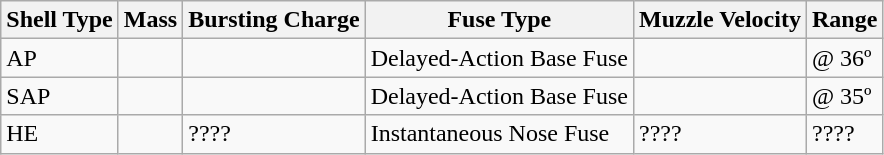<table class="wikitable">
<tr>
<th>Shell Type</th>
<th>Mass</th>
<th>Bursting Charge</th>
<th>Fuse Type</th>
<th>Muzzle Velocity</th>
<th>Range</th>
</tr>
<tr>
<td>AP</td>
<td></td>
<td></td>
<td>Delayed-Action Base Fuse</td>
<td></td>
<td> @ 36º</td>
</tr>
<tr>
<td>SAP</td>
<td></td>
<td></td>
<td>Delayed-Action Base Fuse</td>
<td></td>
<td> @ 35º</td>
</tr>
<tr>
<td>HE</td>
<td></td>
<td>????</td>
<td>Instantaneous Nose Fuse</td>
<td>????</td>
<td>????</td>
</tr>
</table>
